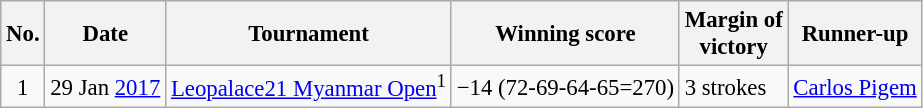<table class="wikitable" style="font-size:95%;">
<tr>
<th>No.</th>
<th>Date</th>
<th>Tournament</th>
<th>Winning score</th>
<th>Margin of<br>victory</th>
<th>Runner-up</th>
</tr>
<tr>
<td align=center>1</td>
<td align=right>29 Jan <a href='#'>2017</a></td>
<td><a href='#'>Leopalace21 Myanmar Open</a><sup>1</sup></td>
<td>−14 (72-69-64-65=270)</td>
<td>3 strokes</td>
<td> <a href='#'>Carlos Pigem</a></td>
</tr>
</table>
